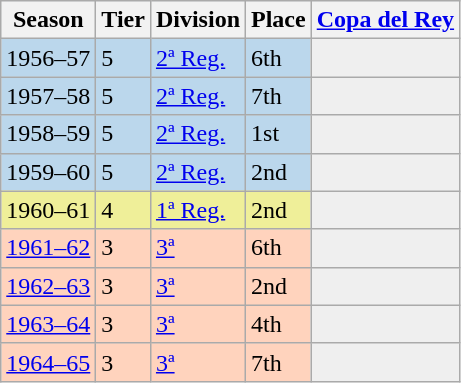<table class="wikitable">
<tr style="background:#f0f6fa;">
<th>Season</th>
<th>Tier</th>
<th>Division</th>
<th>Place</th>
<th><a href='#'>Copa del Rey</a></th>
</tr>
<tr>
<td style="background:#BBD7EC;">1956–57</td>
<td style="background:#BBD7EC;">5</td>
<td style="background:#BBD7EC;"><a href='#'>2ª Reg.</a></td>
<td style="background:#BBD7EC;">6th</td>
<th style="background:#efefef;"></th>
</tr>
<tr>
<td style="background:#BBD7EC;">1957–58</td>
<td style="background:#BBD7EC;">5</td>
<td style="background:#BBD7EC;"><a href='#'>2ª Reg.</a></td>
<td style="background:#BBD7EC;">7th</td>
<th style="background:#efefef;"></th>
</tr>
<tr>
<td style="background:#BBD7EC;">1958–59</td>
<td style="background:#BBD7EC;">5</td>
<td style="background:#BBD7EC;"><a href='#'>2ª Reg.</a></td>
<td style="background:#BBD7EC;">1st</td>
<th style="background:#efefef;"></th>
</tr>
<tr>
<td style="background:#BBD7EC;">1959–60</td>
<td style="background:#BBD7EC;">5</td>
<td style="background:#BBD7EC;"><a href='#'>2ª Reg.</a></td>
<td style="background:#BBD7EC;">2nd</td>
<th style="background:#efefef;"></th>
</tr>
<tr>
<td style="background:#EFEF99;">1960–61</td>
<td style="background:#EFEF99;">4</td>
<td style="background:#EFEF99;"><a href='#'>1ª Reg.</a></td>
<td style="background:#EFEF99;">2nd</td>
<th style="background:#efefef;"></th>
</tr>
<tr>
<td style="background:#FFD3BD;"><a href='#'>1961–62</a></td>
<td style="background:#FFD3BD;">3</td>
<td style="background:#FFD3BD;"><a href='#'>3ª</a></td>
<td style="background:#FFD3BD;">6th</td>
<th style="background:#efefef;"></th>
</tr>
<tr>
<td style="background:#FFD3BD;"><a href='#'>1962–63</a></td>
<td style="background:#FFD3BD;">3</td>
<td style="background:#FFD3BD;"><a href='#'>3ª</a></td>
<td style="background:#FFD3BD;">2nd</td>
<th style="background:#efefef;"></th>
</tr>
<tr>
<td style="background:#FFD3BD;"><a href='#'>1963–64</a></td>
<td style="background:#FFD3BD;">3</td>
<td style="background:#FFD3BD;"><a href='#'>3ª</a></td>
<td style="background:#FFD3BD;">4th</td>
<th style="background:#efefef;"></th>
</tr>
<tr>
<td style="background:#FFD3BD;"><a href='#'>1964–65</a></td>
<td style="background:#FFD3BD;">3</td>
<td style="background:#FFD3BD;"><a href='#'>3ª</a></td>
<td style="background:#FFD3BD;">7th</td>
<th style="background:#efefef;"></th>
</tr>
</table>
